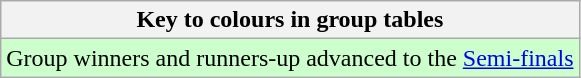<table class="wikitable">
<tr>
<th>Key to colours in group tables</th>
</tr>
<tr bgcolor=#ccffcc>
<td>Group winners and runners-up advanced to the <a href='#'>Semi-finals</a></td>
</tr>
</table>
